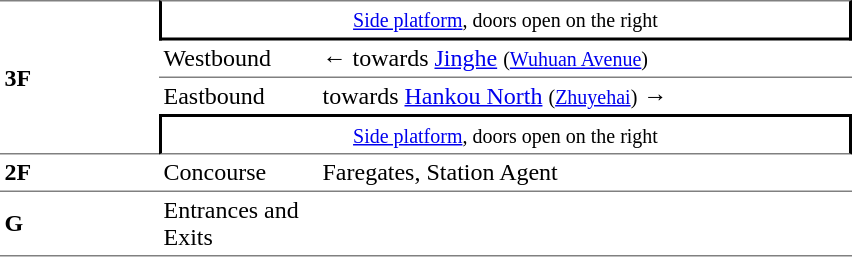<table cellspacing=0 cellpadding=3>
<tr>
<td style="border-bottom:solid 1px gray;border-top:solid 1px gray;" rowspan=4 width=100><strong>3F</strong></td>
<td style="border-right:solid 2px black;border-left:solid 2px black;border-top:solid 1px gray;border-bottom:solid 2px black;text-align:center;" colspan=2><small><a href='#'>Side platform</a>, doors open on the right</small></td>
</tr>
<tr>
<td style="border-top:solid 0px gray;" width=100>Westbound</td>
<td style="border-top:solid 0px gray;" width=350>←  towards <a href='#'>Jinghe</a> <small>(<a href='#'>Wuhuan Avenue</a>)</small></td>
</tr>
<tr>
<td style="border-top:solid 1px gray;border-bottom:solid 0px gray;">Eastbound</td>
<td style="border-top:solid 1px gray;border-bottom:solid 0px gray;">  towards <a href='#'>Hankou North</a> <small>(<a href='#'>Zhuyehai</a>)</small> →</td>
</tr>
<tr>
<td style="border-right:solid 2px black;border-left:solid 2px black;border-top:solid 2px black;border-bottom:solid 1px gray;text-align:center;" colspan=2><small><a href='#'>Side platform</a>, doors open on the right</small></td>
</tr>
<tr>
<td style="border-bottom:solid 1px gray;"><strong>2F</strong></td>
<td style="border-bottom:solid 1px gray;">Concourse</td>
<td style="border-bottom:solid 1px gray;">Faregates, Station Agent</td>
</tr>
<tr>
<td style="border-bottom:solid 1px gray;"><strong>G</strong></td>
<td style="border-bottom:solid 1px gray;">Entrances and Exits</td>
<td style="border-bottom:solid 1px gray;"></td>
</tr>
</table>
